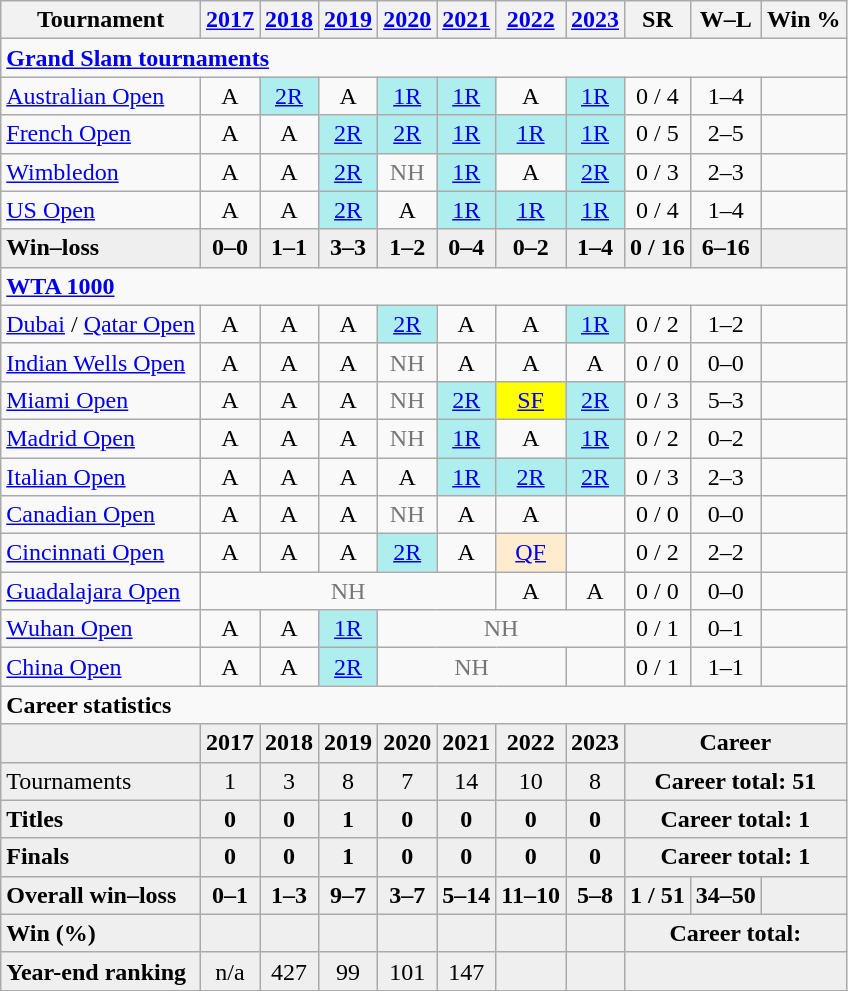<table class="wikitable" style="text-align:center">
<tr>
<th>Tournament</th>
<th><a href='#'>2017</a></th>
<th><a href='#'>2018</a></th>
<th><a href='#'>2019</a></th>
<th><a href='#'>2020</a></th>
<th><a href='#'>2021</a></th>
<th><a href='#'>2022</a></th>
<th><a href='#'>2023</a></th>
<th>SR</th>
<th>W–L</th>
<th>Win %</th>
</tr>
<tr>
<td colspan="11" align="left"><strong><a href='#'>Grand Slam tournaments</a></strong></td>
</tr>
<tr>
<td align="left"><a href='#'>Australian Open</a></td>
<td>A</td>
<td bgcolor="afeeee"><a href='#'>2R</a></td>
<td>A</td>
<td bgcolor="afeeee"><a href='#'>1R</a></td>
<td bgcolor="afeeee"><a href='#'>1R</a></td>
<td>A</td>
<td bgcolor="afeeee"><a href='#'>1R</a></td>
<td>0 / 4</td>
<td>1–4</td>
<td></td>
</tr>
<tr>
<td align="left"><a href='#'>French Open</a></td>
<td>A</td>
<td>A</td>
<td bgcolor="afeeee"><a href='#'>2R</a></td>
<td bgcolor="afeeee"><a href='#'>2R</a></td>
<td bgcolor="afeeee"><a href='#'>1R</a></td>
<td bgcolor=afeeee><a href='#'>1R</a></td>
<td bgcolor=afeeee><a href='#'>1R</a></td>
<td>0 / 5</td>
<td>2–5</td>
<td></td>
</tr>
<tr>
<td align="left"><a href='#'>Wimbledon</a></td>
<td>A</td>
<td>A</td>
<td bgcolor="afeeee"><a href='#'>2R</a></td>
<td style="color:#767676">NH</td>
<td bgcolor="afeeee"><a href='#'>1R</a></td>
<td>A</td>
<td bgcolor=afeeee><a href='#'>2R</a></td>
<td>0 / 3</td>
<td>2–3</td>
<td></td>
</tr>
<tr>
<td align="left"><a href='#'>US Open</a></td>
<td>A</td>
<td>A</td>
<td bgcolor=afeeee><a href='#'>2R</a></td>
<td>A</td>
<td bgcolor=afeeee><a href='#'>1R</a></td>
<td bgcolor=afeeee><a href='#'>1R</a></td>
<td bgcolor=afeeee><a href='#'>1R</a></td>
<td>0 / 4</td>
<td>1–4</td>
<td></td>
</tr>
<tr style="font-weight:bold;background:#efefef">
<td style="text-align:left">Win–loss</td>
<td>0–0</td>
<td>1–1</td>
<td>3–3</td>
<td>1–2</td>
<td>0–4</td>
<td>0–2</td>
<td>1–4</td>
<td>0 / 16</td>
<td>6–16</td>
<td></td>
</tr>
<tr>
<td colspan="11" style="text-align:left"><strong><a href='#'>WTA 1000</a></strong></td>
</tr>
<tr>
<td align="left"><a href='#'>Dubai</a> / <a href='#'>Qatar Open</a></td>
<td>A</td>
<td>A</td>
<td>A</td>
<td bgcolor="afeeee"><a href='#'>2R</a></td>
<td>A</td>
<td>A</td>
<td bgcolor="afeeee"><a href='#'>1R</a></td>
<td>0 / 2</td>
<td>1–2</td>
<td></td>
</tr>
<tr>
<td align="left"><a href='#'>Indian Wells Open</a></td>
<td>A</td>
<td>A</td>
<td>A</td>
<td style="color:#767676">NH</td>
<td>A</td>
<td>A</td>
<td>A</td>
<td>0 / 0</td>
<td>0–0</td>
<td></td>
</tr>
<tr>
<td align="left"><a href='#'>Miami Open</a></td>
<td>A</td>
<td>A</td>
<td>A</td>
<td style="color:#767676">NH</td>
<td bgcolor="afeeee"><a href='#'>2R</a></td>
<td bgcolor=yellow><a href='#'>SF</a></td>
<td bgcolor="afeeee"><a href='#'>2R</a></td>
<td>0 / 3</td>
<td>5–3</td>
<td></td>
</tr>
<tr>
<td align="left"><a href='#'>Madrid Open</a></td>
<td>A</td>
<td>A</td>
<td>A</td>
<td style="color:#767676">NH</td>
<td bgcolor="afeeee"><a href='#'>1R</a></td>
<td>A</td>
<td bgcolor="afeeee"><a href='#'>1R</a></td>
<td>0 / 2</td>
<td>0–2</td>
<td></td>
</tr>
<tr>
<td align="left"><a href='#'>Italian Open</a></td>
<td>A</td>
<td>A</td>
<td>A</td>
<td>A</td>
<td bgcolor="afeeee"><a href='#'>1R</a></td>
<td bgcolor="afeeee"><a href='#'>2R</a></td>
<td bgcolor="afeeee"><a href='#'>2R</a></td>
<td>0 / 3</td>
<td>2–3</td>
<td></td>
</tr>
<tr>
<td align="left"><a href='#'>Canadian Open</a></td>
<td>A</td>
<td>A</td>
<td>A</td>
<td style="color:#767676">NH</td>
<td>A</td>
<td>A</td>
<td></td>
<td>0 / 0</td>
<td>0–0</td>
<td></td>
</tr>
<tr>
<td align="left"><a href='#'>Cincinnati Open</a></td>
<td>A</td>
<td>A</td>
<td>A</td>
<td bgcolor="afeeee"><a href='#'>2R</a></td>
<td>A</td>
<td bgcolor="ffebcd"><a href='#'>QF</a></td>
<td></td>
<td>0 / 2</td>
<td>2–2</td>
<td></td>
</tr>
<tr>
<td align="left"><a href='#'>Guadalajara Open</a></td>
<td colspan="5" style="color:#767676">NH</td>
<td>A</td>
<td>A</td>
<td>0 / 0</td>
<td>0–0</td>
<td></td>
</tr>
<tr>
<td align="left"><a href='#'>Wuhan Open</a></td>
<td>A</td>
<td>A</td>
<td bgcolor="afeeee"><a href='#'>1R</a></td>
<td colspan="4" style="color:#767676">NH</td>
<td>0 / 1</td>
<td>0–1</td>
<td></td>
</tr>
<tr>
<td align="left"><a href='#'>China Open</a></td>
<td>A</td>
<td>A</td>
<td bgcolor="afeeee"><a href='#'>2R</a></td>
<td colspan="3" style="color:#767676">NH</td>
<td></td>
<td>0 / 1</td>
<td>1–1</td>
<td></td>
</tr>
<tr>
<td colspan="11" style="text-align:left"><strong>Career statistics</strong></td>
</tr>
<tr style="font-weight:bold;background:#efefef">
<td></td>
<td>2017</td>
<td>2018</td>
<td>2019</td>
<td>2020</td>
<td>2021</td>
<td>2022</td>
<td>2023</td>
<td colspan="3">Career</td>
</tr>
<tr style="background:#efefef">
<td style="text-align:left">Tournaments</td>
<td>1</td>
<td>3</td>
<td>8</td>
<td>7</td>
<td>14</td>
<td>10</td>
<td>8</td>
<td colspan="3"><strong>Career total: 51</strong></td>
</tr>
<tr style="font-weight:bold;background:#efefef">
<td align="left">Titles</td>
<td>0</td>
<td>0</td>
<td>1</td>
<td>0</td>
<td>0</td>
<td>0</td>
<td>0</td>
<td colspan="3">Career total: 1</td>
</tr>
<tr style="font-weight:bold;background:#efefef">
<td align="left">Finals</td>
<td>0</td>
<td>0</td>
<td>1</td>
<td>0</td>
<td>0</td>
<td>0</td>
<td>0</td>
<td colspan="3">Career total: 1</td>
</tr>
<tr style="font-weight:bold;background:#efefef">
<td style="text-align:left">Overall win–loss</td>
<td>0–1</td>
<td>1–3</td>
<td>9–7</td>
<td>3–7</td>
<td>5–14</td>
<td>11–10</td>
<td>5–8</td>
<td>1 / 51</td>
<td>34–50</td>
<td></td>
</tr>
<tr style="font-weight:bold;background:#efefef">
<td align="left">Win (%)</td>
<td></td>
<td></td>
<td></td>
<td></td>
<td></td>
<td></td>
<td></td>
<td colspan="3">Career total: </td>
</tr>
<tr style="background:#efefef">
<td align="left"><strong>Year-end ranking</strong></td>
<td>n/a</td>
<td>427</td>
<td>99</td>
<td>101</td>
<td>147</td>
<td></td>
<td></td>
<td colspan="3"></td>
</tr>
</table>
